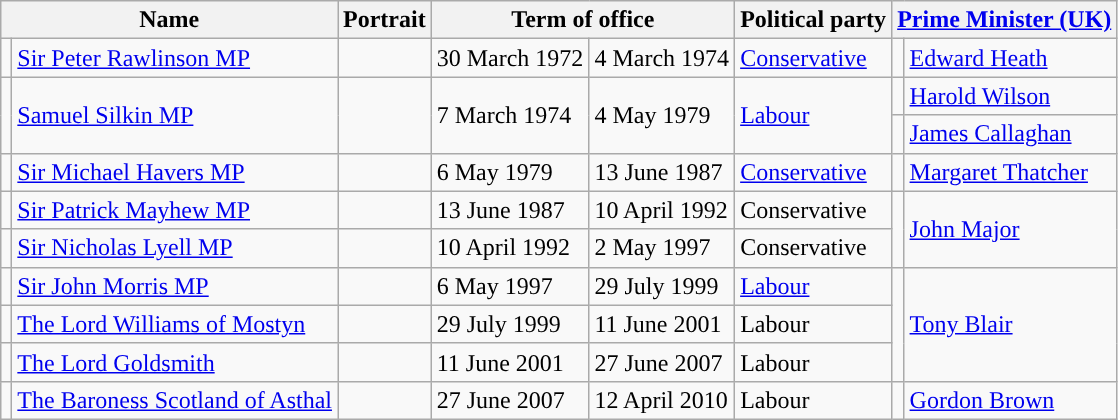<table class="wikitable">
<tr>
<th colspan=2>Name</th>
<th>Portrait</th>
<th colspan=2>Term of office</th>
<th>Political party</th>
<th colspan=2><a href='#'>Prime Minister (UK)</a></th>
</tr>
<tr>
<td style="background-color: "></td>
<td><a href='#'>Sir Peter Rawlinson MP</a></td>
<td></td>
<td>30 March 1972</td>
<td>4 March 1974</td>
<td><a href='#'>Conservative</a></td>
<td style="background-color: "></td>
<td><a href='#'>Edward Heath</a></td>
</tr>
<tr>
<td rowspan="2" style="background-color: "></td>
<td rowspan=2><a href='#'>Samuel Silkin MP</a></td>
<td rowspan=2></td>
<td rowspan=2>7 March 1974</td>
<td rowspan=2>4 May 1979</td>
<td rowspan=2><a href='#'>Labour</a></td>
<td style="background-color: "></td>
<td><a href='#'>Harold Wilson</a></td>
</tr>
<tr>
<td style="background-color: "></td>
<td><a href='#'>James Callaghan</a></td>
</tr>
<tr>
<td style="background-color: "></td>
<td><a href='#'>Sir Michael Havers MP</a></td>
<td></td>
<td>6 May 1979</td>
<td>13 June 1987</td>
<td><a href='#'>Conservative</a></td>
<td rowspan="2" style="background-color: "></td>
<td rowspan=2><a href='#'>Margaret Thatcher</a></td>
</tr>
<tr>
<td rowspan="2" style="background-color: "></td>
<td rowspan=2><a href='#'>Sir Patrick Mayhew MP</a></td>
<td rowspan=2></td>
<td rowspan=2>13 June 1987</td>
<td rowspan=2>10 April 1992</td>
<td rowspan=2>Conservative</td>
</tr>
<tr>
<td rowspan="2" style="background-color: "></td>
<td rowspan=2><a href='#'>John Major</a></td>
</tr>
<tr>
<td style="background-color: "></td>
<td><a href='#'>Sir Nicholas Lyell MP</a></td>
<td></td>
<td>10 April 1992</td>
<td>2 May 1997</td>
<td>Conservative</td>
</tr>
<tr>
<td style="background-color: "></td>
<td><a href='#'>Sir John Morris MP</a></td>
<td></td>
<td>6 May 1997</td>
<td>29 July 1999</td>
<td><a href='#'>Labour</a></td>
<td rowspan="3" style="background-color: "></td>
<td rowspan=3><a href='#'>Tony Blair</a></td>
</tr>
<tr>
<td style="background-color: "></td>
<td><a href='#'>The Lord Williams of Mostyn</a></td>
<td></td>
<td>29 July 1999</td>
<td>11 June 2001</td>
<td>Labour</td>
</tr>
<tr>
<td style="background-color: "></td>
<td><a href='#'>The Lord Goldsmith</a></td>
<td></td>
<td>11 June 2001</td>
<td>27 June 2007</td>
<td>Labour</td>
</tr>
<tr>
<td style="background-color: "></td>
<td><a href='#'>The Baroness Scotland of Asthal</a></td>
<td></td>
<td>27 June 2007</td>
<td>12 April 2010</td>
<td>Labour</td>
<td style="background-color: "></td>
<td><a href='#'>Gordon Brown</a></td>
</tr>
</table>
